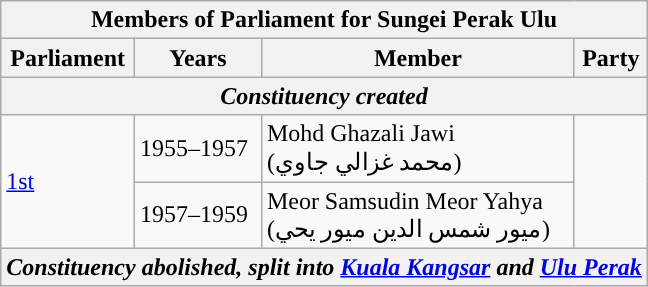<table class="wikitable">
<tr>
<th colspan="4">Members of Parliament for Sungei Perak Ulu</th>
</tr>
<tr>
<th>Parliament</th>
<th>Years</th>
<th>Member</th>
<th>Party</th>
</tr>
<tr>
<th colspan="4"><em>Constituency created</em></th>
</tr>
<tr>
<td rowspan="2"><a href='#'>1st</a></td>
<td>1955–1957</td>
<td>Mohd Ghazali Jawi <br> (محمد غزالي جاوي)</td>
<td rowspan="2"></td>
</tr>
<tr>
<td>1957–1959</td>
<td>Meor Samsudin Meor Yahya <br> (ميور شمس الدين ميور يحي)</td>
</tr>
<tr>
<th colspan="4"><em>Constituency abolished, split into <a href='#'>Kuala Kangsar</a> and <a href='#'>Ulu Perak</a></em></th>
</tr>
</table>
